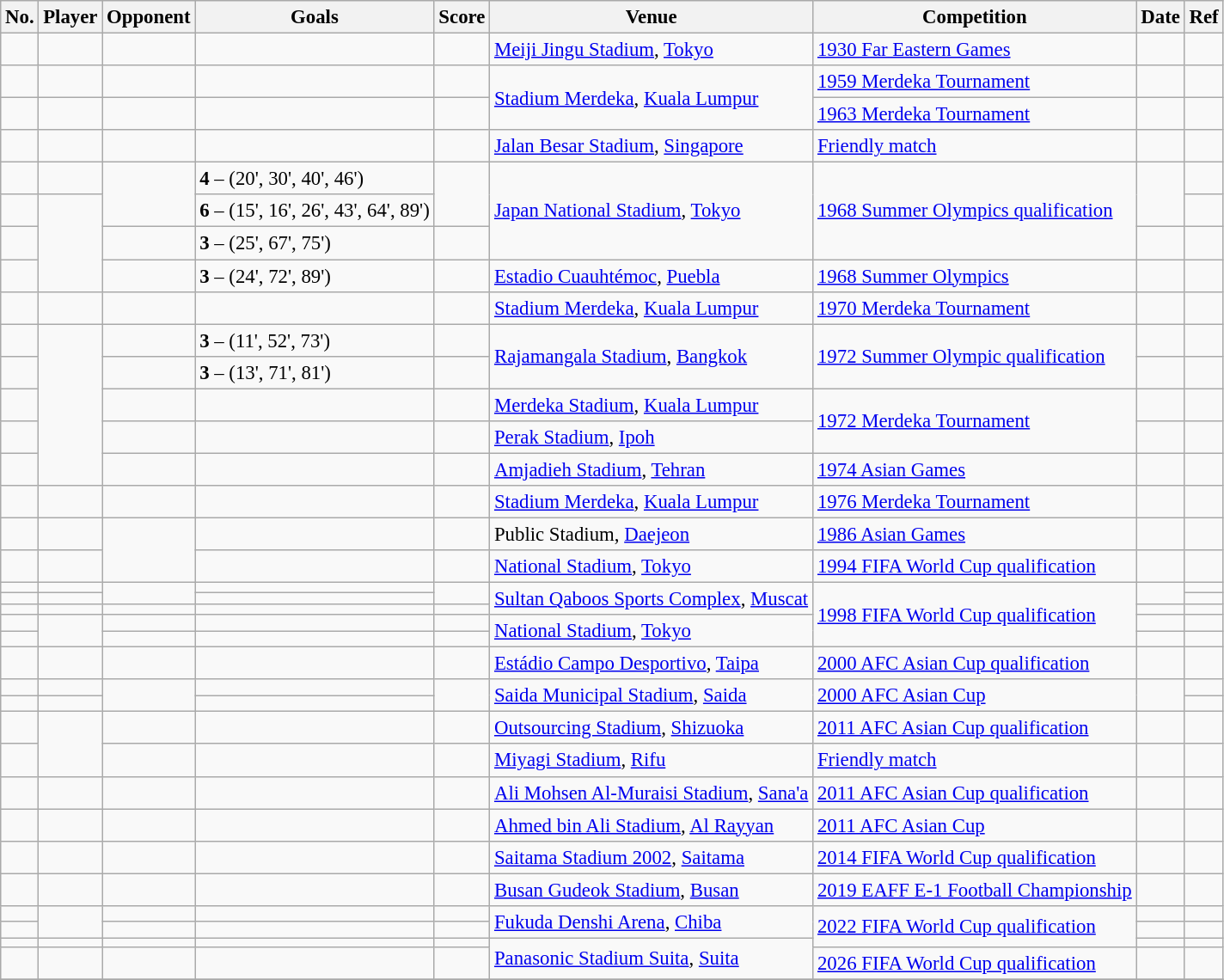<table class="wikitable sortable" style="font-size:95%;">
<tr>
<th>No.</th>
<th>Player</th>
<th>Opponent</th>
<th>Goals</th>
<th class="align:center">Score</th>
<th>Venue</th>
<th>Competition</th>
<th>Date</th>
<th class="unsortable">Ref</th>
</tr>
<tr>
<td></td>
<td></td>
<td></td>
<td></td>
<td></td>
<td> <a href='#'>Meiji Jingu Stadium</a>, <a href='#'>Tokyo</a></td>
<td><a href='#'>1930 Far Eastern Games</a></td>
<td></td>
<td></td>
</tr>
<tr>
<td></td>
<td></td>
<td></td>
<td></td>
<td></td>
<td rowspan="2"> <a href='#'>Stadium Merdeka</a>, <a href='#'>Kuala Lumpur</a></td>
<td><a href='#'>1959 Merdeka Tournament</a></td>
<td></td>
<td></td>
</tr>
<tr>
<td></td>
<td></td>
<td></td>
<td></td>
<td></td>
<td><a href='#'>1963 Merdeka Tournament</a></td>
<td></td>
<td></td>
</tr>
<tr>
<td></td>
<td></td>
<td></td>
<td></td>
<td></td>
<td> <a href='#'>Jalan Besar Stadium</a>, <a href='#'>Singapore</a></td>
<td><a href='#'>Friendly match</a></td>
<td></td>
<td></td>
</tr>
<tr>
<td></td>
<td></td>
<td rowspan="2"></td>
<td {{sort><strong>4</strong> – (20', 30', 40', 46')</td>
<td rowspan="2"></td>
<td rowspan="3"> <a href='#'>Japan National Stadium</a>, <a href='#'>Tokyo</a></td>
<td rowspan="3"><a href='#'>1968 Summer Olympics qualification</a></td>
<td rowspan="2"></td>
<td></td>
</tr>
<tr>
<td></td>
<td rowspan="3"></td>
<td {{sort><strong>6</strong> – (15', 16', 26', 43', 64', 89')</td>
<td></td>
</tr>
<tr>
<td></td>
<td></td>
<td {{sort><strong>3</strong> – (25', 67', 75')</td>
<td></td>
<td></td>
<td></td>
</tr>
<tr>
<td></td>
<td></td>
<td {{sort><strong>3</strong> – (24', 72', 89')</td>
<td></td>
<td> <a href='#'>Estadio Cuauhtémoc</a>, <a href='#'>Puebla</a></td>
<td><a href='#'>1968 Summer Olympics</a></td>
<td></td>
<td></td>
</tr>
<tr>
<td></td>
<td></td>
<td></td>
<td></td>
<td></td>
<td> <a href='#'>Stadium Merdeka</a>, <a href='#'>Kuala Lumpur</a></td>
<td><a href='#'>1970 Merdeka Tournament</a></td>
<td></td>
<td></td>
</tr>
<tr>
<td></td>
<td rowspan="5"></td>
<td></td>
<td {{sort><strong>3</strong> – (11', 52', 73')</td>
<td></td>
<td rowspan="2"> <a href='#'>Rajamangala Stadium</a>, <a href='#'>Bangkok</a></td>
<td rowspan="2"><a href='#'>1972 Summer Olympic qualification</a></td>
<td></td>
<td></td>
</tr>
<tr>
<td></td>
<td></td>
<td {{sort><strong>3</strong> – (13', 71', 81')</td>
<td></td>
<td></td>
<td></td>
</tr>
<tr>
<td></td>
<td></td>
<td></td>
<td></td>
<td> <a href='#'>Merdeka Stadium</a>, <a href='#'>Kuala Lumpur</a></td>
<td rowspan="2"><a href='#'>1972 Merdeka Tournament</a></td>
<td></td>
<td></td>
</tr>
<tr>
<td></td>
<td></td>
<td></td>
<td></td>
<td> <a href='#'>Perak Stadium</a>, <a href='#'>Ipoh</a></td>
<td></td>
<td></td>
</tr>
<tr>
<td></td>
<td></td>
<td></td>
<td></td>
<td> <a href='#'>Amjadieh Stadium</a>, <a href='#'>Tehran</a></td>
<td><a href='#'>1974 Asian Games</a></td>
<td></td>
<td></td>
</tr>
<tr>
<td></td>
<td></td>
<td></td>
<td></td>
<td></td>
<td> <a href='#'>Stadium Merdeka</a>, <a href='#'>Kuala Lumpur</a></td>
<td><a href='#'>1976 Merdeka Tournament</a></td>
<td></td>
<td></td>
</tr>
<tr>
<td></td>
<td></td>
<td rowspan="2"></td>
<td></td>
<td></td>
<td> Public Stadium, <a href='#'>Daejeon</a></td>
<td><a href='#'>1986 Asian Games</a></td>
<td></td>
<td></td>
</tr>
<tr>
<td></td>
<td></td>
<td></td>
<td></td>
<td> <a href='#'>National Stadium</a>, <a href='#'>Tokyo</a></td>
<td><a href='#'>1994 FIFA World Cup qualification</a></td>
<td></td>
<td></td>
</tr>
<tr>
<td></td>
<td></td>
<td rowspan="2"></td>
<td></td>
<td rowspan="2"></td>
<td rowspan="3"> <a href='#'>Sultan Qaboos Sports Complex</a>, <a href='#'>Muscat</a></td>
<td rowspan="5"><a href='#'>1998 FIFA World Cup qualification</a></td>
<td rowspan="2"></td>
<td></td>
</tr>
<tr>
<td></td>
<td></td>
<td></td>
<td></td>
</tr>
<tr>
<td></td>
<td></td>
<td></td>
<td></td>
<td></td>
<td></td>
<td></td>
</tr>
<tr>
<td></td>
<td rowspan="2"></td>
<td></td>
<td></td>
<td></td>
<td rowspan="2"> <a href='#'>National Stadium</a>, <a href='#'>Tokyo</a></td>
<td></td>
<td></td>
</tr>
<tr>
<td></td>
<td></td>
<td></td>
<td></td>
<td></td>
<td></td>
</tr>
<tr>
<td></td>
<td></td>
<td></td>
<td></td>
<td></td>
<td> <a href='#'>Estádio Campo Desportivo</a>, <a href='#'>Taipa</a></td>
<td><a href='#'>2000 AFC Asian Cup qualification</a></td>
<td></td>
<td></td>
</tr>
<tr>
<td></td>
<td></td>
<td rowspan="2"></td>
<td></td>
<td rowspan="2"></td>
<td rowspan="2"> <a href='#'>Saida Municipal Stadium</a>, <a href='#'>Saida</a></td>
<td rowspan="2"><a href='#'>2000 AFC Asian Cup</a></td>
<td rowspan="2"></td>
<td></td>
</tr>
<tr>
<td></td>
<td></td>
<td></td>
<td></td>
</tr>
<tr>
<td></td>
<td rowspan="2"></td>
<td></td>
<td></td>
<td></td>
<td> <a href='#'>Outsourcing Stadium</a>, <a href='#'>Shizuoka</a></td>
<td><a href='#'>2011 AFC Asian Cup qualification</a></td>
<td></td>
<td></td>
</tr>
<tr>
<td></td>
<td></td>
<td></td>
<td></td>
<td> <a href='#'>Miyagi Stadium</a>, <a href='#'>Rifu</a></td>
<td><a href='#'>Friendly match</a></td>
<td></td>
<td></td>
</tr>
<tr>
<td></td>
<td></td>
<td></td>
<td></td>
<td></td>
<td> <a href='#'>Ali Mohsen Al-Muraisi Stadium</a>, <a href='#'>Sana'a</a></td>
<td><a href='#'>2011 AFC Asian Cup qualification</a></td>
<td></td>
<td></td>
</tr>
<tr>
<td></td>
<td></td>
<td></td>
<td></td>
<td></td>
<td> <a href='#'>Ahmed bin Ali Stadium</a>, <a href='#'>Al Rayyan</a></td>
<td><a href='#'>2011 AFC Asian Cup</a></td>
<td></td>
<td></td>
</tr>
<tr>
<td></td>
<td></td>
<td></td>
<td></td>
<td></td>
<td> <a href='#'>Saitama Stadium 2002</a>, <a href='#'>Saitama</a></td>
<td><a href='#'>2014 FIFA World Cup qualification</a></td>
<td></td>
<td></td>
</tr>
<tr>
<td></td>
<td></td>
<td></td>
<td></td>
<td></td>
<td> <a href='#'>Busan Gudeok Stadium</a>, <a href='#'>Busan</a></td>
<td><a href='#'>2019 EAFF E-1 Football Championship</a></td>
<td></td>
<td></td>
</tr>
<tr>
<td></td>
<td rowspan="2"></td>
<td></td>
<td></td>
<td></td>
<td rowspan="2"> <a href='#'>Fukuda Denshi Arena</a>, <a href='#'>Chiba</a></td>
<td rowspan="3"><a href='#'>2022 FIFA World Cup qualification</a></td>
<td></td>
<td></td>
</tr>
<tr>
<td></td>
<td></td>
<td></td>
<td></td>
<td></td>
<td></td>
</tr>
<tr>
<td></td>
<td></td>
<td></td>
<td></td>
<td></td>
<td rowspan="2"> <a href='#'>Panasonic Stadium Suita</a>, <a href='#'>Suita</a></td>
<td></td>
<td></td>
</tr>
<tr>
<td></td>
<td></td>
<td></td>
<td></td>
<td></td>
<td><a href='#'>2026 FIFA World Cup qualification</a></td>
<td></td>
<td></td>
</tr>
<tr>
</tr>
</table>
